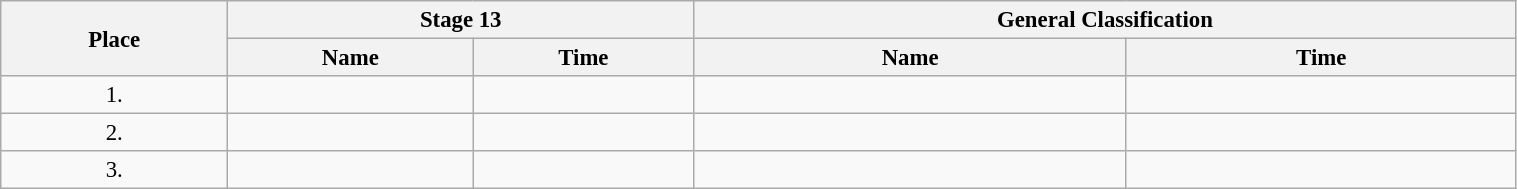<table class=wikitable style="font-size:95%" width="80%">
<tr>
<th rowspan="2">Place</th>
<th colspan="2">Stage 13</th>
<th colspan="2">General Classification</th>
</tr>
<tr>
<th>Name</th>
<th>Time</th>
<th>Name</th>
<th>Time</th>
</tr>
<tr>
<td align="center">1.</td>
<td></td>
<td></td>
<td></td>
<td></td>
</tr>
<tr>
<td align="center">2.</td>
<td></td>
<td></td>
<td></td>
<td></td>
</tr>
<tr>
<td align="center">3.</td>
<td></td>
<td></td>
<td></td>
<td></td>
</tr>
</table>
